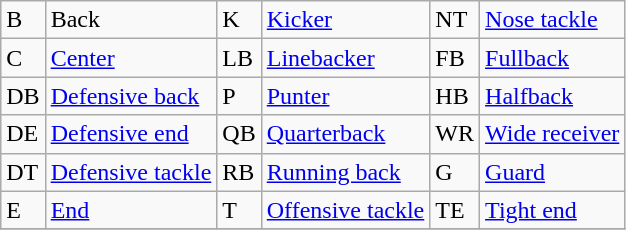<table class="wikitable">
<tr>
<td>B</td>
<td>Back</td>
<td>K</td>
<td><a href='#'>Kicker</a></td>
<td>NT</td>
<td><a href='#'>Nose tackle</a></td>
</tr>
<tr>
<td>C</td>
<td><a href='#'>Center</a></td>
<td>LB</td>
<td><a href='#'>Linebacker</a></td>
<td>FB</td>
<td><a href='#'>Fullback</a></td>
</tr>
<tr>
<td>DB</td>
<td><a href='#'>Defensive back</a></td>
<td>P</td>
<td><a href='#'>Punter</a></td>
<td>HB</td>
<td><a href='#'>Halfback</a></td>
</tr>
<tr>
<td>DE</td>
<td><a href='#'>Defensive end</a></td>
<td>QB</td>
<td><a href='#'>Quarterback</a></td>
<td>WR</td>
<td><a href='#'>Wide receiver</a></td>
</tr>
<tr>
<td>DT</td>
<td><a href='#'>Defensive tackle</a></td>
<td>RB</td>
<td><a href='#'>Running back</a></td>
<td>G</td>
<td><a href='#'>Guard</a></td>
</tr>
<tr>
<td>E</td>
<td><a href='#'>End</a></td>
<td>T</td>
<td><a href='#'>Offensive tackle</a></td>
<td>TE</td>
<td><a href='#'>Tight end</a></td>
</tr>
<tr>
</tr>
</table>
